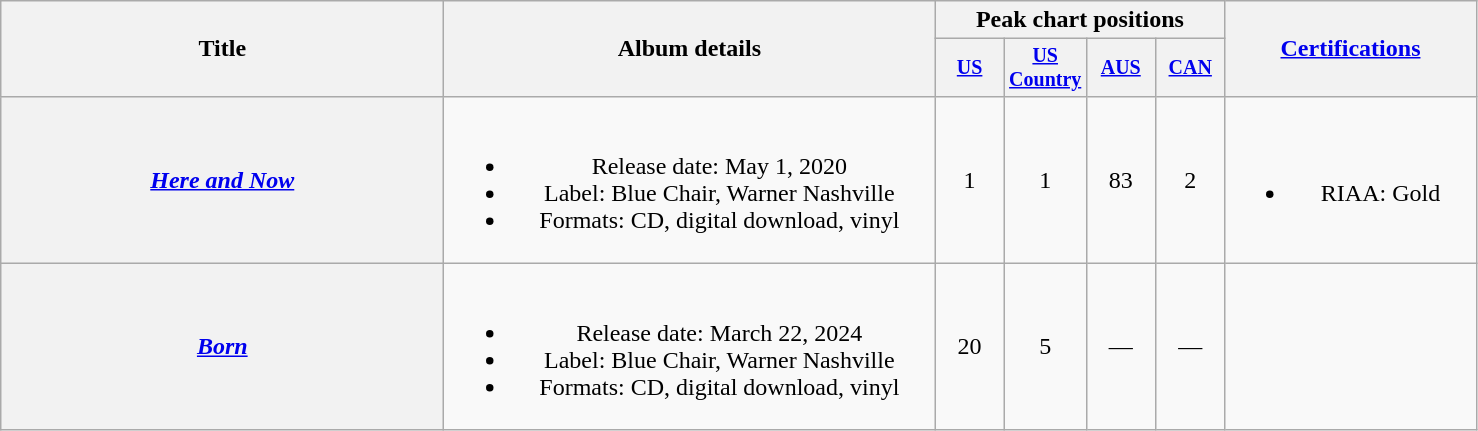<table class="wikitable plainrowheaders" style="text-align:center;">
<tr>
<th scope="col" rowspan="2" style="width:18em;">Title</th>
<th scope="col" rowspan="2" style="width:20em;">Album details</th>
<th scope="col" colspan="4">Peak chart positions</th>
<th scope="col" rowspan="2" style="width:10em;"><a href='#'>Certifications</a><br></th>
</tr>
<tr style="font-size:smaller;">
<th scope="col" width="40"><a href='#'>US</a><br></th>
<th scope="col" width="40"><a href='#'>US Country</a><br></th>
<th scope="col" width="40"><a href='#'>AUS</a><br></th>
<th scope="col" width="40"><a href='#'>CAN</a><br></th>
</tr>
<tr>
<th scope="row"><em><a href='#'>Here and Now</a></em></th>
<td><br><ul><li>Release date: May 1, 2020</li><li>Label: Blue Chair, Warner Nashville</li><li>Formats: CD, digital download, vinyl</li></ul></td>
<td>1</td>
<td>1</td>
<td>83</td>
<td>2</td>
<td><br><ul><li>RIAA: Gold</li></ul></td>
</tr>
<tr>
<th scope="row"><em><a href='#'>Born</a></em></th>
<td><br><ul><li>Release date: March 22, 2024</li><li>Label: Blue Chair, Warner Nashville</li><li>Formats: CD, digital download, vinyl</li></ul></td>
<td>20</td>
<td>5</td>
<td>—</td>
<td>—</td>
<td></td>
</tr>
</table>
